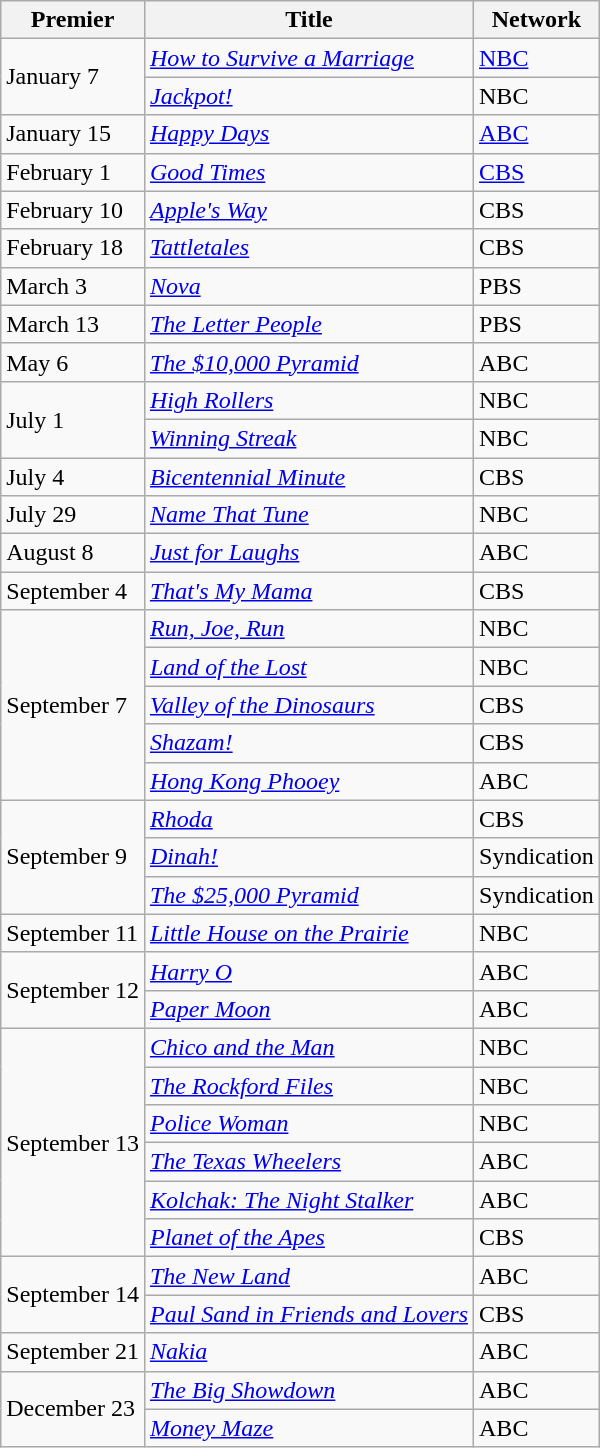<table class="wikitable sortable">
<tr>
<th>Premier</th>
<th>Title</th>
<th>Network</th>
</tr>
<tr>
<td rowspan="2">January 7</td>
<td><em><a href='#'>How to Survive a Marriage</a></em></td>
<td><a href='#'>NBC</a></td>
</tr>
<tr>
<td><em><a href='#'>Jackpot!</a></em></td>
<td>NBC</td>
</tr>
<tr>
<td>January 15</td>
<td><em><a href='#'>Happy Days</a></em></td>
<td><a href='#'>ABC</a></td>
</tr>
<tr>
<td>February 1</td>
<td><em><a href='#'>Good Times</a></em></td>
<td><a href='#'>CBS</a></td>
</tr>
<tr>
<td>February 10</td>
<td><em><a href='#'>Apple's Way</a></em></td>
<td>CBS</td>
</tr>
<tr>
<td>February 18</td>
<td><em><a href='#'>Tattletales</a></em></td>
<td>CBS</td>
</tr>
<tr>
<td>March 3</td>
<td><em><a href='#'>Nova</a></em></td>
<td>PBS</td>
</tr>
<tr>
<td>March 13</td>
<td><em><a href='#'>The Letter People</a></em></td>
<td>PBS</td>
</tr>
<tr>
<td>May 6</td>
<td><em><a href='#'>The $10,000 Pyramid</a></em></td>
<td>ABC</td>
</tr>
<tr>
<td rowspan="2">July 1</td>
<td><em><a href='#'>High Rollers</a></em></td>
<td>NBC</td>
</tr>
<tr>
<td><em><a href='#'>Winning Streak</a></em></td>
<td>NBC</td>
</tr>
<tr>
<td>July 4</td>
<td><em><a href='#'>Bicentennial Minute</a></em></td>
<td>CBS</td>
</tr>
<tr>
<td>July 29</td>
<td><em><a href='#'>Name That Tune</a></em></td>
<td>NBC</td>
</tr>
<tr>
<td>August 8</td>
<td><em><a href='#'>Just for Laughs</a></em></td>
<td>ABC</td>
</tr>
<tr>
<td>September 4</td>
<td><em><a href='#'>That's My Mama</a></em></td>
<td>CBS</td>
</tr>
<tr>
<td rowspan="5">September 7</td>
<td><em><a href='#'>Run, Joe, Run</a></em></td>
<td>NBC</td>
</tr>
<tr>
<td><em><a href='#'>Land of the Lost</a></em></td>
<td>NBC</td>
</tr>
<tr>
<td><em><a href='#'>Valley of the Dinosaurs</a></em></td>
<td>CBS</td>
</tr>
<tr>
<td><em><a href='#'>Shazam!</a></em></td>
<td>CBS</td>
</tr>
<tr>
<td><em><a href='#'>Hong Kong Phooey</a></em></td>
<td>ABC</td>
</tr>
<tr>
<td rowspan="3">September 9</td>
<td><em><a href='#'>Rhoda</a></em></td>
<td>CBS</td>
</tr>
<tr>
<td><em><a href='#'>Dinah!</a></em></td>
<td>Syndication</td>
</tr>
<tr>
<td><em><a href='#'>The $25,000 Pyramid</a></em></td>
<td>Syndication</td>
</tr>
<tr>
<td>September 11</td>
<td><em><a href='#'>Little House on the Prairie</a></em></td>
<td>NBC</td>
</tr>
<tr>
<td rowspan="2">September 12</td>
<td><em><a href='#'>Harry O</a></em></td>
<td>ABC</td>
</tr>
<tr>
<td><em><a href='#'>Paper Moon</a></em></td>
<td>ABC</td>
</tr>
<tr>
<td rowspan="6">September 13</td>
<td><em><a href='#'>Chico and the Man</a></em></td>
<td>NBC</td>
</tr>
<tr>
<td><em><a href='#'>The Rockford Files</a></em></td>
<td>NBC</td>
</tr>
<tr>
<td><em><a href='#'>Police Woman</a></em></td>
<td>NBC</td>
</tr>
<tr>
<td><em><a href='#'>The Texas Wheelers</a></em></td>
<td>ABC</td>
</tr>
<tr>
<td><em><a href='#'>Kolchak: The Night Stalker</a></em></td>
<td>ABC</td>
</tr>
<tr>
<td><em><a href='#'>Planet of the Apes</a></em></td>
<td>CBS</td>
</tr>
<tr>
<td rowspan="2">September 14</td>
<td><em><a href='#'>The New Land</a></em></td>
<td>ABC</td>
</tr>
<tr>
<td><em><a href='#'>Paul Sand in Friends and Lovers</a></em></td>
<td>CBS</td>
</tr>
<tr>
<td>September 21</td>
<td><em><a href='#'>Nakia</a></em></td>
<td>ABC</td>
</tr>
<tr>
<td rowspan="2">December 23</td>
<td><em><a href='#'>The Big Showdown</a></em></td>
<td>ABC</td>
</tr>
<tr>
<td><em><a href='#'>Money Maze</a></em></td>
<td>ABC</td>
</tr>
</table>
